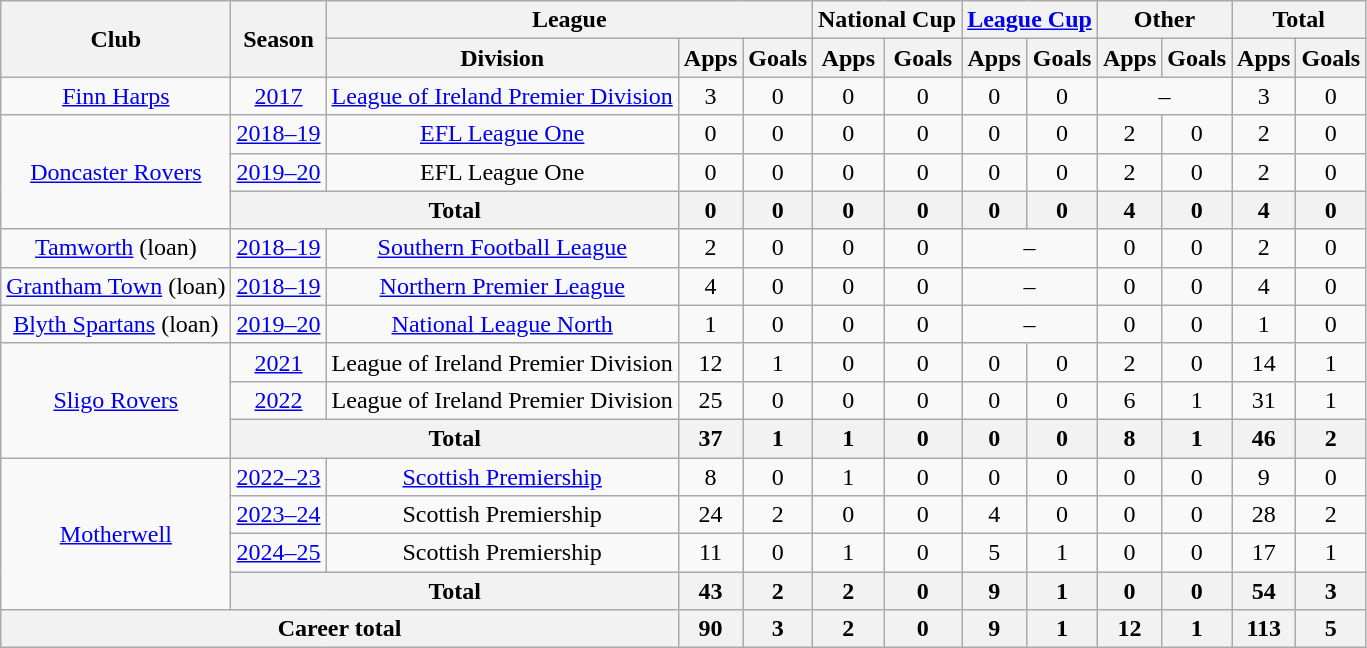<table class=wikitable style="text-align: center">
<tr>
<th rowspan=2>Club</th>
<th rowspan=2>Season</th>
<th colspan=3>League</th>
<th colspan=2>National Cup</th>
<th colspan=2><a href='#'>League Cup</a></th>
<th colspan=2>Other</th>
<th colspan=2>Total</th>
</tr>
<tr>
<th>Division</th>
<th>Apps</th>
<th>Goals</th>
<th>Apps</th>
<th>Goals</th>
<th>Apps</th>
<th>Goals</th>
<th>Apps</th>
<th>Goals</th>
<th>Apps</th>
<th>Goals</th>
</tr>
<tr>
<td><a href='#'>Finn Harps</a></td>
<td><a href='#'>2017</a></td>
<td><a href='#'>League of Ireland Premier Division</a></td>
<td>3</td>
<td>0</td>
<td>0</td>
<td>0</td>
<td>0</td>
<td>0</td>
<td colspan="2">–</td>
<td>3</td>
<td>0</td>
</tr>
<tr>
<td rowspan=3><a href='#'>Doncaster Rovers</a></td>
<td><a href='#'>2018–19</a></td>
<td><a href='#'>EFL League One</a></td>
<td>0</td>
<td>0</td>
<td>0</td>
<td>0</td>
<td>0</td>
<td>0</td>
<td>2</td>
<td>0</td>
<td>2</td>
<td>0</td>
</tr>
<tr>
<td><a href='#'>2019–20</a></td>
<td>EFL League One</td>
<td>0</td>
<td>0</td>
<td>0</td>
<td>0</td>
<td>0</td>
<td>0</td>
<td>2</td>
<td>0</td>
<td>2</td>
<td>0</td>
</tr>
<tr>
<th colspan=2>Total</th>
<th>0</th>
<th>0</th>
<th>0</th>
<th>0</th>
<th>0</th>
<th>0</th>
<th>4</th>
<th>0</th>
<th>4</th>
<th>0</th>
</tr>
<tr>
<td><a href='#'>Tamworth</a> (loan)</td>
<td><a href='#'>2018–19</a></td>
<td><a href='#'>Southern Football League</a></td>
<td>2</td>
<td>0</td>
<td>0</td>
<td>0</td>
<td colspan="2">–</td>
<td>0</td>
<td>0</td>
<td>2</td>
<td>0</td>
</tr>
<tr>
<td><a href='#'>Grantham Town</a> (loan)</td>
<td><a href='#'>2018–19</a></td>
<td><a href='#'>Northern Premier League</a></td>
<td>4</td>
<td>0</td>
<td>0</td>
<td>0</td>
<td colspan="2">–</td>
<td>0</td>
<td>0</td>
<td>4</td>
<td>0</td>
</tr>
<tr>
<td><a href='#'>Blyth Spartans</a> (loan)</td>
<td><a href='#'>2019–20</a></td>
<td><a href='#'>National League North</a></td>
<td>1</td>
<td>0</td>
<td>0</td>
<td>0</td>
<td colspan="2">–</td>
<td>0</td>
<td>0</td>
<td>1</td>
<td>0</td>
</tr>
<tr>
<td rowspan=3><a href='#'>Sligo Rovers</a></td>
<td><a href='#'>2021</a></td>
<td>League of Ireland Premier Division</td>
<td>12</td>
<td>1</td>
<td>0</td>
<td>0</td>
<td>0</td>
<td>0</td>
<td>2</td>
<td>0</td>
<td>14</td>
<td>1</td>
</tr>
<tr>
<td><a href='#'>2022</a></td>
<td>League of Ireland Premier Division</td>
<td>25</td>
<td>0</td>
<td>0</td>
<td>0</td>
<td>0</td>
<td>0</td>
<td>6</td>
<td>1</td>
<td>31</td>
<td>1</td>
</tr>
<tr>
<th colspan=2>Total</th>
<th>37</th>
<th>1</th>
<th>1</th>
<th>0</th>
<th>0</th>
<th>0</th>
<th>8</th>
<th>1</th>
<th>46</th>
<th>2</th>
</tr>
<tr>
<td rowspan=4><a href='#'>Motherwell</a></td>
<td><a href='#'>2022–23</a></td>
<td><a href='#'>Scottish Premiership</a></td>
<td>8</td>
<td>0</td>
<td>1</td>
<td>0</td>
<td>0</td>
<td>0</td>
<td>0</td>
<td>0</td>
<td>9</td>
<td>0</td>
</tr>
<tr>
<td><a href='#'>2023–24</a></td>
<td>Scottish Premiership</td>
<td>24</td>
<td>2</td>
<td>0</td>
<td>0</td>
<td>4</td>
<td>0</td>
<td>0</td>
<td>0</td>
<td>28</td>
<td>2</td>
</tr>
<tr>
<td><a href='#'>2024–25</a></td>
<td>Scottish Premiership</td>
<td>11</td>
<td>0</td>
<td>1</td>
<td>0</td>
<td>5</td>
<td>1</td>
<td>0</td>
<td>0</td>
<td>17</td>
<td>1</td>
</tr>
<tr>
<th colspan=2>Total</th>
<th>43</th>
<th>2</th>
<th>2</th>
<th>0</th>
<th>9</th>
<th>1</th>
<th>0</th>
<th>0</th>
<th>54</th>
<th>3</th>
</tr>
<tr>
<th colspan=3>Career total</th>
<th>90</th>
<th>3</th>
<th>2</th>
<th>0</th>
<th>9</th>
<th>1</th>
<th>12</th>
<th>1</th>
<th>113</th>
<th>5</th>
</tr>
</table>
